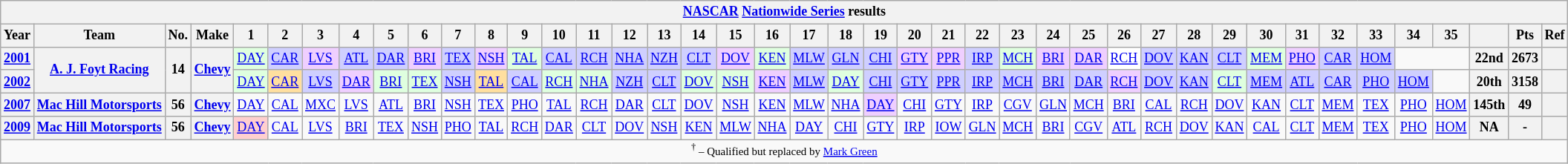<table class="wikitable" style="text-align:center; font-size:75%">
<tr>
<th colspan=42><a href='#'>NASCAR</a> <a href='#'>Nationwide Series</a> results</th>
</tr>
<tr>
<th>Year</th>
<th>Team</th>
<th>No.</th>
<th>Make</th>
<th>1</th>
<th>2</th>
<th>3</th>
<th>4</th>
<th>5</th>
<th>6</th>
<th>7</th>
<th>8</th>
<th>9</th>
<th>10</th>
<th>11</th>
<th>12</th>
<th>13</th>
<th>14</th>
<th>15</th>
<th>16</th>
<th>17</th>
<th>18</th>
<th>19</th>
<th>20</th>
<th>21</th>
<th>22</th>
<th>23</th>
<th>24</th>
<th>25</th>
<th>26</th>
<th>27</th>
<th>28</th>
<th>29</th>
<th>30</th>
<th>31</th>
<th>32</th>
<th>33</th>
<th>34</th>
<th>35</th>
<th></th>
<th>Pts</th>
<th>Ref</th>
</tr>
<tr>
<th><a href='#'>2001</a></th>
<th rowspan=2 nowrap><a href='#'>A. J. Foyt Racing</a></th>
<th rowspan=2>14</th>
<th rowspan=2><a href='#'>Chevy</a></th>
<td style="background:#DFFFDF;"><a href='#'>DAY</a><br></td>
<td style="background:#CFCFFF;"><a href='#'>CAR</a><br></td>
<td style="background:#EFCFFF;"><a href='#'>LVS</a><br></td>
<td style="background:#CFCFFF;"><a href='#'>ATL</a><br></td>
<td style="background:#CFCFFF;"><a href='#'>DAR</a><br></td>
<td style="background:#EFCFFF;"><a href='#'>BRI</a><br></td>
<td style="background:#CFCFFF;"><a href='#'>TEX</a><br></td>
<td style="background:#EFCFFF;"><a href='#'>NSH</a><br></td>
<td style="background:#DFFFDF;"><a href='#'>TAL</a><br></td>
<td style="background:#CFCFFF;"><a href='#'>CAL</a><br></td>
<td style="background:#CFCFFF;"><a href='#'>RCH</a><br></td>
<td style="background:#CFCFFF;"><a href='#'>NHA</a><br></td>
<td style="background:#CFCFFF;"><a href='#'>NZH</a><br></td>
<td style="background:#CFCFFF;"><a href='#'>CLT</a><br></td>
<td style="background:#EFCFFF;"><a href='#'>DOV</a><br></td>
<td style="background:#DFFFDF;"><a href='#'>KEN</a><br></td>
<td style="background:#CFCFFF;"><a href='#'>MLW</a><br></td>
<td style="background:#CFCFFF;"><a href='#'>GLN</a><br></td>
<td style="background:#CFCFFF;"><a href='#'>CHI</a><br></td>
<td style="background:#EFCFFF;"><a href='#'>GTY</a><br></td>
<td style="background:#EFCFFF;"><a href='#'>PPR</a><br></td>
<td style="background:#CFCFFF;"><a href='#'>IRP</a><br></td>
<td style="background:#DFFFDF;"><a href='#'>MCH</a><br></td>
<td style="background:#EFCFFF;"><a href='#'>BRI</a><br></td>
<td style="background:#EFCFFF;"><a href='#'>DAR</a><br></td>
<td style="background:#FFFFFF;"><a href='#'>RCH</a><br></td>
<td style="background:#CFCFFF;"><a href='#'>DOV</a><br></td>
<td style="background:#CFCFFF;"><a href='#'>KAN</a><br></td>
<td style="background:#CFCFFF;"><a href='#'>CLT</a><br></td>
<td style="background:#DFFFDF;"><a href='#'>MEM</a><br></td>
<td style="background:#EFCFFF;"><a href='#'>PHO</a><br></td>
<td style="background:#CFCFFF;"><a href='#'>CAR</a><br></td>
<td style="background:#CFCFFF;"><a href='#'>HOM</a><br></td>
<td colspan=2></td>
<th>22nd</th>
<th>2673</th>
<th></th>
</tr>
<tr>
<th><a href='#'>2002</a></th>
<td style="background:#DFFFDF;"><a href='#'>DAY</a><br></td>
<td style="background:#FFDF9F;"><a href='#'>CAR</a><br></td>
<td style="background:#CFCFFF;"><a href='#'>LVS</a><br></td>
<td style="background:#EFCFFF;"><a href='#'>DAR</a><br></td>
<td style="background:#DFFFDF;"><a href='#'>BRI</a><br></td>
<td style="background:#DFFFDF;"><a href='#'>TEX</a><br></td>
<td style="background:#CFCFFF;"><a href='#'>NSH</a><br></td>
<td style="background:#FFDF9F;"><a href='#'>TAL</a><br></td>
<td style="background:#CFCFFF;"><a href='#'>CAL</a><br></td>
<td style="background:#DFFFDF;"><a href='#'>RCH</a><br></td>
<td style="background:#DFFFDF;"><a href='#'>NHA</a><br></td>
<td style="background:#CFCFFF;"><a href='#'>NZH</a><br></td>
<td style="background:#CFCFFF;"><a href='#'>CLT</a><br></td>
<td style="background:#DFFFDF;"><a href='#'>DOV</a><br></td>
<td style="background:#DFFFDF;"><a href='#'>NSH</a><br></td>
<td style="background:#EFCFFF;"><a href='#'>KEN</a><br></td>
<td style="background:#CFCFFF;"><a href='#'>MLW</a><br></td>
<td style="background:#DFFFDF;"><a href='#'>DAY</a><br></td>
<td style="background:#CFCFFF;"><a href='#'>CHI</a><br></td>
<td style="background:#CFCFFF;"><a href='#'>GTY</a><br></td>
<td style="background:#CFCFFF;"><a href='#'>PPR</a><br></td>
<td style="background:#CFCFFF;"><a href='#'>IRP</a><br></td>
<td style="background:#CFCFFF;"><a href='#'>MCH</a><br></td>
<td style="background:#CFCFFF;"><a href='#'>BRI</a><br></td>
<td style="background:#CFCFFF;"><a href='#'>DAR</a><br></td>
<td style="background:#EFCFFF;"><a href='#'>RCH</a><br></td>
<td style="background:#CFCFFF;"><a href='#'>DOV</a><br></td>
<td style="background:#CFCFFF;"><a href='#'>KAN</a><br></td>
<td style="background:#DFFFDF;"><a href='#'>CLT</a><br></td>
<td style="background:#CFCFFF;"><a href='#'>MEM</a><br></td>
<td style="background:#CFCFFF;"><a href='#'>ATL</a><br></td>
<td style="background:#CFCFFF;"><a href='#'>CAR</a><br></td>
<td style="background:#CFCFFF;"><a href='#'>PHO</a><br></td>
<td style="background:#CFCFFF;"><a href='#'>HOM</a><br></td>
<td></td>
<th>20th</th>
<th>3158</th>
<th></th>
</tr>
<tr>
<th><a href='#'>2007</a></th>
<th nowrap><a href='#'>Mac Hill Motorsports</a></th>
<th>56</th>
<th><a href='#'>Chevy</a></th>
<td><a href='#'>DAY</a></td>
<td><a href='#'>CAL</a></td>
<td><a href='#'>MXC</a></td>
<td><a href='#'>LVS</a></td>
<td><a href='#'>ATL</a></td>
<td><a href='#'>BRI</a></td>
<td><a href='#'>NSH</a></td>
<td><a href='#'>TEX</a></td>
<td><a href='#'>PHO</a></td>
<td><a href='#'>TAL</a></td>
<td><a href='#'>RCH</a></td>
<td><a href='#'>DAR</a></td>
<td><a href='#'>CLT</a></td>
<td><a href='#'>DOV</a></td>
<td><a href='#'>NSH</a></td>
<td><a href='#'>KEN</a></td>
<td><a href='#'>MLW</a></td>
<td><a href='#'>NHA</a></td>
<td style="background:#EFCFFF;"><a href='#'>DAY</a><br></td>
<td><a href='#'>CHI</a></td>
<td><a href='#'>GTY</a></td>
<td><a href='#'>IRP</a></td>
<td><a href='#'>CGV</a></td>
<td><a href='#'>GLN</a></td>
<td><a href='#'>MCH</a></td>
<td><a href='#'>BRI</a></td>
<td><a href='#'>CAL</a></td>
<td><a href='#'>RCH</a></td>
<td><a href='#'>DOV</a></td>
<td><a href='#'>KAN</a></td>
<td><a href='#'>CLT</a></td>
<td><a href='#'>MEM</a></td>
<td><a href='#'>TEX</a></td>
<td><a href='#'>PHO</a></td>
<td><a href='#'>HOM</a></td>
<th>145th</th>
<th>49</th>
<th></th>
</tr>
<tr>
<th><a href='#'>2009</a></th>
<th nowrap><a href='#'>Mac Hill Motorsports</a></th>
<th>56</th>
<th><a href='#'>Chevy</a></th>
<td style="background:#FFCFCF;"><a href='#'>DAY</a><br></td>
<td><a href='#'>CAL</a></td>
<td><a href='#'>LVS</a></td>
<td><a href='#'>BRI</a></td>
<td><a href='#'>TEX</a></td>
<td><a href='#'>NSH</a></td>
<td><a href='#'>PHO</a></td>
<td><a href='#'>TAL</a></td>
<td><a href='#'>RCH</a></td>
<td><a href='#'>DAR</a></td>
<td><a href='#'>CLT</a></td>
<td><a href='#'>DOV</a></td>
<td><a href='#'>NSH</a></td>
<td><a href='#'>KEN</a></td>
<td><a href='#'>MLW</a></td>
<td><a href='#'>NHA</a></td>
<td><a href='#'>DAY</a></td>
<td><a href='#'>CHI</a></td>
<td><a href='#'>GTY</a></td>
<td><a href='#'>IRP</a></td>
<td><a href='#'>IOW</a></td>
<td><a href='#'>GLN</a></td>
<td><a href='#'>MCH</a></td>
<td><a href='#'>BRI</a></td>
<td><a href='#'>CGV</a></td>
<td><a href='#'>ATL</a></td>
<td><a href='#'>RCH</a></td>
<td><a href='#'>DOV</a></td>
<td><a href='#'>KAN</a></td>
<td><a href='#'>CAL</a></td>
<td><a href='#'>CLT</a></td>
<td><a href='#'>MEM</a></td>
<td><a href='#'>TEX</a></td>
<td><a href='#'>PHO</a></td>
<td><a href='#'>HOM</a></td>
<th>NA</th>
<th>-</th>
<th></th>
</tr>
<tr>
<td colspan=42><small><sup>†</sup> – Qualified but replaced by <a href='#'>Mark Green</a></small></td>
</tr>
</table>
